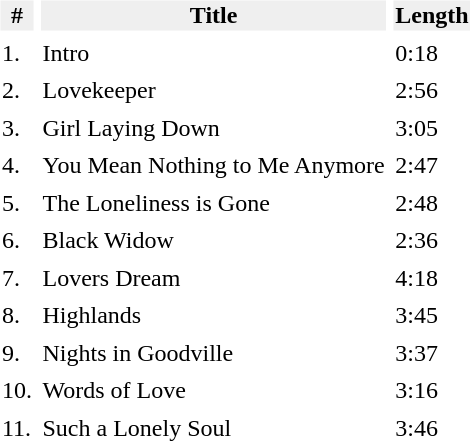<table BORDER="0" CELLSPACING="5">
<tr>
<th STYLE="background:#efefef;"><strong>#</strong></th>
<th STYLE="background:#efefef;"><strong>Title</strong></th>
<th STYLE="background:#efefef;"><strong>Length</strong></th>
</tr>
<tr --->
<td>1.</td>
<td>Intro</td>
<td>0:18</td>
<td></td>
</tr>
<tr --->
<td>2.</td>
<td>Lovekeeper</td>
<td>2:56</td>
<td></td>
</tr>
<tr --->
<td>3.</td>
<td>Girl Laying Down</td>
<td>3:05</td>
<td></td>
</tr>
<tr --->
<td>4.</td>
<td>You Mean Nothing to Me Anymore</td>
<td>2:47</td>
<td></td>
</tr>
<tr --->
<td>5.</td>
<td>The Loneliness is Gone</td>
<td>2:48</td>
<td></td>
</tr>
<tr --->
<td>6.</td>
<td>Black Widow</td>
<td>2:36</td>
<td></td>
</tr>
<tr --->
<td>7.</td>
<td>Lovers Dream</td>
<td>4:18</td>
<td></td>
</tr>
<tr --->
<td>8.</td>
<td>Highlands</td>
<td>3:45</td>
<td></td>
</tr>
<tr --->
<td>9.</td>
<td>Nights in Goodville</td>
<td>3:37</td>
<td></td>
</tr>
<tr --->
<td>10.</td>
<td>Words of Love</td>
<td>3:16</td>
<td></td>
</tr>
<tr --->
<td>11.</td>
<td>Such a Lonely Soul</td>
<td>3:46</td>
<td></td>
</tr>
</table>
